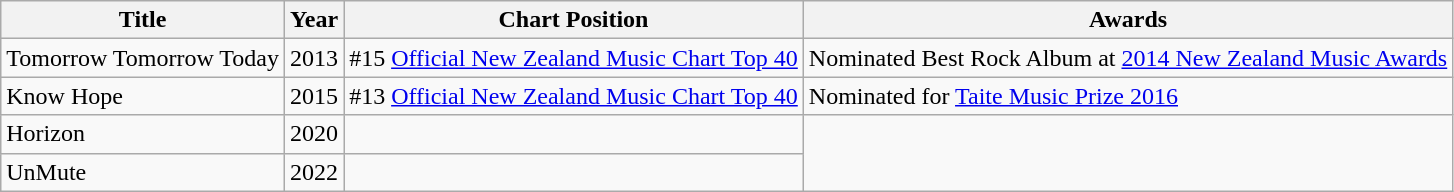<table class="wikitable">
<tr>
<th>Title</th>
<th>Year</th>
<th>Chart Position</th>
<th>Awards</th>
</tr>
<tr>
<td>Tomorrow Tomorrow Today</td>
<td>2013</td>
<td>#15 <a href='#'>Official New Zealand Music Chart Top 40</a></td>
<td>Nominated Best Rock Album at <a href='#'>2014 New Zealand Music Awards</a></td>
</tr>
<tr>
<td>Know Hope</td>
<td>2015</td>
<td>#13 <a href='#'>Official New Zealand Music Chart Top 40</a></td>
<td>Nominated for <a href='#'>Taite Music Prize 2016</a></td>
</tr>
<tr>
<td>Horizon</td>
<td>2020</td>
<td></td>
</tr>
<tr>
<td>UnMute</td>
<td>2022</td>
<td></td>
</tr>
</table>
